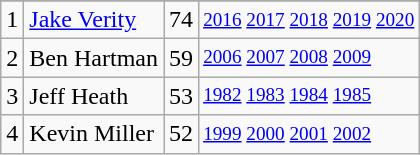<table class="wikitable">
<tr>
</tr>
<tr>
<td>1</td>
<td><a href='#'>Jake Verity</a></td>
<td>74</td>
<td style="font-size:80%;"><a href='#'>2016</a> <a href='#'>2017</a> <a href='#'>2018</a> <a href='#'>2019</a> <a href='#'>2020</a></td>
</tr>
<tr>
<td>2</td>
<td>Ben Hartman</td>
<td>59</td>
<td style="font-size:80%;"><a href='#'>2006</a> <a href='#'>2007</a> <a href='#'>2008</a> <a href='#'>2009</a></td>
</tr>
<tr>
<td>3</td>
<td>Jeff Heath</td>
<td>53</td>
<td style="font-size:80%;"><a href='#'>1982</a> <a href='#'>1983</a> <a href='#'>1984</a> <a href='#'>1985</a></td>
</tr>
<tr>
<td>4</td>
<td>Kevin Miller</td>
<td>52</td>
<td style="font-size:80%;"><a href='#'>1999</a> <a href='#'>2000</a> <a href='#'>2001</a> <a href='#'>2002</a></td>
</tr>
</table>
